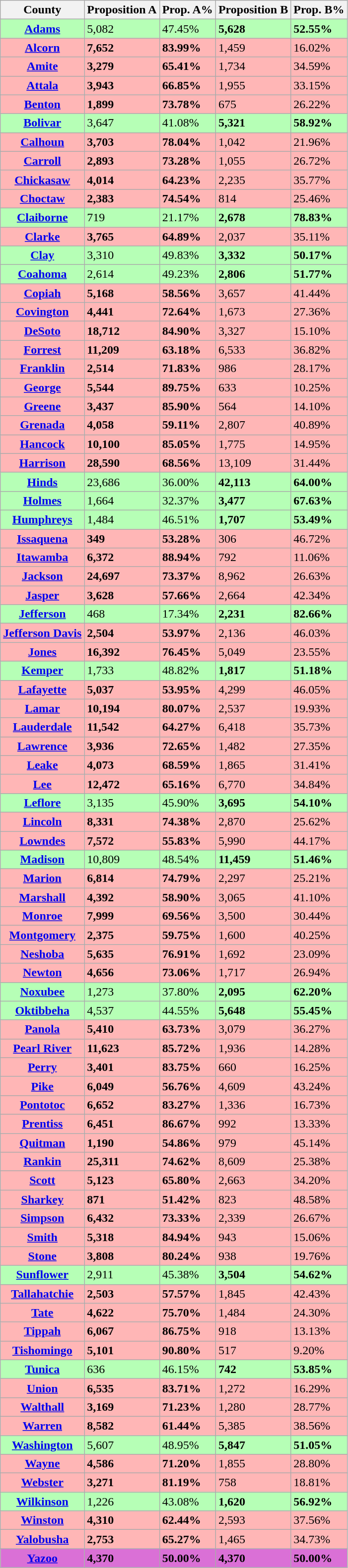<table class="wikitable sortable">
<tr>
<th>County</th>
<th>Proposition A</th>
<th>Prop. A%</th>
<th>Proposition B</th>
<th>Prop. B%</th>
</tr>
<tr>
<th style="background:#b6ffb6;"><a href='#'>Adams</a></th>
<td style="background:#b6ffb6;">5,082</td>
<td style="background:#b6ffb6;">47.45%</td>
<td style="background:#b6ffb6;"><strong>5,628</strong></td>
<td style="background:#b6ffb6;"><strong>52.55%</strong></td>
</tr>
<tr>
<th style="background:#ffb6b6;"><a href='#'>Alcorn</a></th>
<td style="background:#ffb6b6;"><strong>7,652</strong></td>
<td style="background:#ffb6b6;"><strong>83.99%</strong></td>
<td style="background:#ffb6b6;">1,459</td>
<td style="background:#ffb6b6;">16.02%</td>
</tr>
<tr>
<th style="background:#ffb6b6;"><a href='#'>Amite</a></th>
<td style="background:#ffb6b6;"><strong>3,279</strong></td>
<td style="background:#ffb6b6;"><strong>65.41%</strong></td>
<td style="background:#ffb6b6;">1,734</td>
<td style="background:#ffb6b6;">34.59%</td>
</tr>
<tr>
<th style="background:#ffb6b6;"><a href='#'>Attala</a></th>
<td style="background:#ffb6b6;"><strong>3,943</strong></td>
<td style="background:#ffb6b6;"><strong>66.85%</strong></td>
<td style="background:#ffb6b6;">1,955</td>
<td style="background:#ffb6b6;">33.15%</td>
</tr>
<tr>
<th style="background:#ffb6b6;"><a href='#'>Benton</a></th>
<td style="background:#ffb6b6;"><strong>1,899</strong></td>
<td style="background:#ffb6b6;"><strong>73.78%</strong></td>
<td style="background:#ffb6b6;">675</td>
<td style="background:#ffb6b6;">26.22%</td>
</tr>
<tr>
<th style="background:#b6ffb6;"><a href='#'>Bolivar</a></th>
<td style="background:#b6ffb6;">3,647</td>
<td style="background:#b6ffb6;">41.08%</td>
<td style="background:#b6ffb6;"><strong>5,321</strong></td>
<td style="background:#b6ffb6;"><strong>58.92%</strong></td>
</tr>
<tr>
<th style="background:#ffb6b6;"><a href='#'>Calhoun</a></th>
<td style="background:#ffb6b6;"><strong>3,703</strong></td>
<td style="background:#ffb6b6;"><strong>78.04%</strong></td>
<td style="background:#ffb6b6;">1,042</td>
<td style="background:#ffb6b6;">21.96%</td>
</tr>
<tr>
<th style="background:#ffb6b6;"><a href='#'>Carroll</a></th>
<td style="background:#ffb6b6;"><strong>2,893</strong></td>
<td style="background:#ffb6b6;"><strong>73.28%</strong></td>
<td style="background:#ffb6b6;">1,055</td>
<td style="background:#ffb6b6;">26.72%</td>
</tr>
<tr>
<th style="background:#ffb6b6;"><a href='#'>Chickasaw</a></th>
<td style="background:#ffb6b6;"><strong>4,014</strong></td>
<td style="background:#ffb6b6;"><strong>64.23%</strong></td>
<td style="background:#ffb6b6;">2,235</td>
<td style="background:#ffb6b6;">35.77%</td>
</tr>
<tr>
<th style="background:#ffb6b6;"><a href='#'>Choctaw</a></th>
<td style="background:#ffb6b6;"><strong>2,383</strong></td>
<td style="background:#ffb6b6;"><strong>74.54%</strong></td>
<td style="background:#ffb6b6;">814</td>
<td style="background:#ffb6b6;">25.46%</td>
</tr>
<tr>
<th style="background:#b6ffb6;"><a href='#'>Claiborne</a></th>
<td style="background:#b6ffb6;">719</td>
<td style="background:#b6ffb6;">21.17%</td>
<td style="background:#b6ffb6;"><strong>2,678</strong></td>
<td style="background:#b6ffb6;"><strong>78.83%</strong></td>
</tr>
<tr>
<th style="background:#ffb6b6;"><a href='#'>Clarke</a></th>
<td style="background:#ffb6b6;"><strong>3,765</strong></td>
<td style="background:#ffb6b6;"><strong>64.89%</strong></td>
<td style="background:#ffb6b6;">2,037</td>
<td style="background:#ffb6b6;">35.11%</td>
</tr>
<tr>
<th style="background:#b6ffb6;"><a href='#'>Clay</a></th>
<td style="background:#b6ffb6;">3,310</td>
<td style="background:#b6ffb6;">49.83%</td>
<td style="background:#b6ffb6;"><strong>3,332</strong></td>
<td style="background:#b6ffb6;"><strong>50.17%</strong></td>
</tr>
<tr>
<th style="background:#b6ffb6;"><a href='#'>Coahoma</a></th>
<td style="background:#b6ffb6;">2,614</td>
<td style="background:#b6ffb6;">49.23%</td>
<td style="background:#b6ffb6;"><strong>2,806</strong></td>
<td style="background:#b6ffb6;"><strong>51.77%</strong></td>
</tr>
<tr>
<th style="background:#ffb6b6;"><a href='#'>Copiah</a></th>
<td style="background:#ffb6b6;"><strong>5,168</strong></td>
<td style="background:#ffb6b6;"><strong>58.56%</strong></td>
<td style="background:#ffb6b6;">3,657</td>
<td style="background:#ffb6b6;">41.44%</td>
</tr>
<tr>
<th style="background:#ffb6b6;"><a href='#'>Covington</a></th>
<td style="background:#ffb6b6;"><strong>4,441</strong></td>
<td style="background:#ffb6b6;"><strong>72.64%</strong></td>
<td style="background:#ffb6b6;">1,673</td>
<td style="background:#ffb6b6;">27.36%</td>
</tr>
<tr>
<th style="background:#ffb6b6;"><a href='#'>DeSoto</a></th>
<td style="background:#ffb6b6;"><strong>18,712</strong></td>
<td style="background:#ffb6b6;"><strong>84.90%</strong></td>
<td style="background:#ffb6b6;">3,327</td>
<td style="background:#ffb6b6;">15.10%</td>
</tr>
<tr>
<th style="background:#ffb6b6;"><a href='#'>Forrest</a></th>
<td style="background:#ffb6b6;"><strong>11,209</strong></td>
<td style="background:#ffb6b6;"><strong>63.18%</strong></td>
<td style="background:#ffb6b6;">6,533</td>
<td style="background:#ffb6b6;">36.82%</td>
</tr>
<tr>
<th style="background:#ffb6b6;"><a href='#'>Franklin</a></th>
<td style="background:#ffb6b6;"><strong>2,514</strong></td>
<td style="background:#ffb6b6;"><strong>71.83%</strong></td>
<td style="background:#ffb6b6;">986</td>
<td style="background:#ffb6b6;">28.17%</td>
</tr>
<tr>
<th style="background:#ffb6b6;"><a href='#'>George</a></th>
<td style="background:#ffb6b6;"><strong>5,544</strong></td>
<td style="background:#ffb6b6;"><strong>89.75%</strong></td>
<td style="background:#ffb6b6;">633</td>
<td style="background:#ffb6b6;">10.25%</td>
</tr>
<tr>
<th style="background:#ffb6b6;"><a href='#'>Greene</a></th>
<td style="background:#ffb6b6;"><strong>3,437</strong></td>
<td style="background:#ffb6b6;"><strong>85.90%</strong></td>
<td style="background:#ffb6b6;">564</td>
<td style="background:#ffb6b6;">14.10%</td>
</tr>
<tr>
<th style="background:#ffb6b6;"><a href='#'>Grenada</a></th>
<td style="background:#ffb6b6;"><strong>4,058</strong></td>
<td style="background:#ffb6b6;"><strong>59.11%</strong></td>
<td style="background:#ffb6b6;">2,807</td>
<td style="background:#ffb6b6;">40.89%</td>
</tr>
<tr>
<th style="background:#ffb6b6;"><a href='#'>Hancock</a></th>
<td style="background:#ffb6b6;"><strong>10,100</strong></td>
<td style="background:#ffb6b6;"><strong>85.05%</strong></td>
<td style="background:#ffb6b6;">1,775</td>
<td style="background:#ffb6b6;">14.95%</td>
</tr>
<tr>
<th style="background:#ffb6b6;"><a href='#'>Harrison</a></th>
<td style="background:#ffb6b6;"><strong>28,590</strong></td>
<td style="background:#ffb6b6;"><strong>68.56%</strong></td>
<td style="background:#ffb6b6;">13,109</td>
<td style="background:#ffb6b6;">31.44%</td>
</tr>
<tr>
<th style="background:#b6ffb6;"><a href='#'>Hinds</a></th>
<td style="background:#b6ffb6;">23,686</td>
<td style="background:#b6ffb6;">36.00%</td>
<td style="background:#b6ffb6;"><strong>42,113</strong></td>
<td style="background:#b6ffb6;"><strong>64.00%</strong></td>
</tr>
<tr>
<th style="background:#b6ffb6;"><a href='#'>Holmes</a></th>
<td style="background:#b6ffb6;">1,664</td>
<td style="background:#b6ffb6;">32.37%</td>
<td style="background:#b6ffb6;"><strong>3,477</strong></td>
<td style="background:#b6ffb6;"><strong>67.63%</strong></td>
</tr>
<tr>
<th style="background:#b6ffb6;"><a href='#'>Humphreys</a></th>
<td style="background:#b6ffb6;">1,484</td>
<td style="background:#b6ffb6;">46.51%</td>
<td style="background:#b6ffb6;"><strong>1,707</strong></td>
<td style="background:#b6ffb6;"><strong>53.49%</strong></td>
</tr>
<tr>
<th style="background:#ffb6b6;"><a href='#'>Issaquena</a></th>
<td style="background:#ffb6b6;"><strong>349</strong></td>
<td style="background:#ffb6b6;"><strong>53.28%</strong></td>
<td style="background:#ffb6b6;">306</td>
<td style="background:#ffb6b6;">46.72%</td>
</tr>
<tr>
<th style="background:#ffb6b6;"><a href='#'>Itawamba</a></th>
<td style="background:#ffb6b6;"><strong>6,372</strong></td>
<td style="background:#ffb6b6;"><strong>88.94%</strong></td>
<td style="background:#ffb6b6;">792</td>
<td style="background:#ffb6b6;">11.06%</td>
</tr>
<tr>
<th style="background:#ffb6b6;"><a href='#'>Jackson</a></th>
<td style="background:#ffb6b6;"><strong>24,697</strong></td>
<td style="background:#ffb6b6;"><strong>73.37%</strong></td>
<td style="background:#ffb6b6;">8,962</td>
<td style="background:#ffb6b6;">26.63%</td>
</tr>
<tr>
<th style="background:#ffb6b6;"><a href='#'>Jasper</a></th>
<td style="background:#ffb6b6;"><strong>3,628</strong></td>
<td style="background:#ffb6b6;"><strong>57.66%</strong></td>
<td style="background:#ffb6b6;">2,664</td>
<td style="background:#ffb6b6;">42.34%</td>
</tr>
<tr>
<th style="background:#b6ffb6;"><a href='#'>Jefferson</a></th>
<td style="background:#b6ffb6;">468</td>
<td style="background:#b6ffb6;">17.34%</td>
<td style="background:#b6ffb6;"><strong>2,231</strong></td>
<td style="background:#b6ffb6;"><strong>82.66%</strong></td>
</tr>
<tr>
<th style="background:#ffb6b6;"><a href='#'>Jefferson Davis</a></th>
<td style="background:#ffb6b6;"><strong>2,504</strong></td>
<td style="background:#ffb6b6;"><strong>53.97%</strong></td>
<td style="background:#ffb6b6;">2,136</td>
<td style="background:#ffb6b6;">46.03%</td>
</tr>
<tr>
<th style="background:#ffb6b6;"><a href='#'>Jones</a></th>
<td style="background:#ffb6b6;"><strong>16,392</strong></td>
<td style="background:#ffb6b6;"><strong>76.45%</strong></td>
<td style="background:#ffb6b6;">5,049</td>
<td style="background:#ffb6b6;">23.55%</td>
</tr>
<tr>
<th style="background:#b6ffb6;"><a href='#'>Kemper</a></th>
<td style="background:#b6ffb6;">1,733</td>
<td style="background:#b6ffb6;">48.82%</td>
<td style="background:#b6ffb6;"><strong>1,817</strong></td>
<td style="background:#b6ffb6;"><strong>51.18%</strong></td>
</tr>
<tr>
<th style="background:#ffb6b6;"><a href='#'>Lafayette</a></th>
<td style="background:#ffb6b6;"><strong>5,037</strong></td>
<td style="background:#ffb6b6;"><strong>53.95%</strong></td>
<td style="background:#ffb6b6;">4,299</td>
<td style="background:#ffb6b6;">46.05%</td>
</tr>
<tr>
<th style="background:#ffb6b6;"><a href='#'>Lamar</a></th>
<td style="background:#ffb6b6;"><strong>10,194</strong></td>
<td style="background:#ffb6b6;"><strong>80.07%</strong></td>
<td style="background:#ffb6b6;">2,537</td>
<td style="background:#ffb6b6;">19.93%</td>
</tr>
<tr>
<th style="background:#ffb6b6;"><a href='#'>Lauderdale</a></th>
<td style="background:#ffb6b6;"><strong>11,542</strong></td>
<td style="background:#ffb6b6;"><strong>64.27%</strong></td>
<td style="background:#ffb6b6;">6,418</td>
<td style="background:#ffb6b6;">35.73%</td>
</tr>
<tr>
<th style="background:#ffb6b6;"><a href='#'>Lawrence</a></th>
<td style="background:#ffb6b6;"><strong>3,936</strong></td>
<td style="background:#ffb6b6;"><strong>72.65%</strong></td>
<td style="background:#ffb6b6;">1,482</td>
<td style="background:#ffb6b6;">27.35%</td>
</tr>
<tr>
<th style="background:#ffb6b6;"><a href='#'>Leake</a></th>
<td style="background:#ffb6b6;"><strong>4,073</strong></td>
<td style="background:#ffb6b6;"><strong>68.59%</strong></td>
<td style="background:#ffb6b6;">1,865</td>
<td style="background:#ffb6b6;">31.41%</td>
</tr>
<tr>
<th style="background:#ffb6b6;"><a href='#'>Lee</a></th>
<td style="background:#ffb6b6;"><strong>12,472</strong></td>
<td style="background:#ffb6b6;"><strong>65.16%</strong></td>
<td style="background:#ffb6b6;">6,770</td>
<td style="background:#ffb6b6;">34.84%</td>
</tr>
<tr>
<th style="background:#b6ffb6;"><a href='#'>Leflore</a></th>
<td style="background:#b6ffb6;">3,135</td>
<td style="background:#b6ffb6;">45.90%</td>
<td style="background:#b6ffb6;"><strong>3,695</strong></td>
<td style="background:#b6ffb6;"><strong>54.10%</strong></td>
</tr>
<tr>
<th style="background:#ffb6b6;"><a href='#'>Lincoln</a></th>
<td style="background:#ffb6b6;"><strong>8,331</strong></td>
<td style="background:#ffb6b6;"><strong>74.38%</strong></td>
<td style="background:#ffb6b6;">2,870</td>
<td style="background:#ffb6b6;">25.62%</td>
</tr>
<tr>
<th style="background:#ffb6b6;"><a href='#'>Lowndes</a></th>
<td style="background:#ffb6b6;"><strong>7,572</strong></td>
<td style="background:#ffb6b6;"><strong>55.83%</strong></td>
<td style="background:#ffb6b6;">5,990</td>
<td style="background:#ffb6b6;">44.17%</td>
</tr>
<tr>
<th style="background:#b6ffb6;"><a href='#'>Madison</a></th>
<td style="background:#b6ffb6;">10,809</td>
<td style="background:#b6ffb6;">48.54%</td>
<td style="background:#b6ffb6;"><strong>11,459</strong></td>
<td style="background:#b6ffb6;"><strong>51.46%</strong></td>
</tr>
<tr>
<th style="background:#ffb6b6;"><a href='#'>Marion</a></th>
<td style="background:#ffb6b6;"><strong>6,814</strong></td>
<td style="background:#ffb6b6;"><strong>74.79%</strong></td>
<td style="background:#ffb6b6;">2,297</td>
<td style="background:#ffb6b6;">25.21%</td>
</tr>
<tr>
<th style="background:#ffb6b6;"><a href='#'>Marshall</a></th>
<td style="background:#ffb6b6;"><strong>4,392</strong></td>
<td style="background:#ffb6b6;"><strong>58.90%</strong></td>
<td style="background:#ffb6b6;">3,065</td>
<td style="background:#ffb6b6;">41.10%</td>
</tr>
<tr>
<th style="background:#ffb6b6;"><a href='#'>Monroe</a></th>
<td style="background:#ffb6b6;"><strong>7,999</strong></td>
<td style="background:#ffb6b6;"><strong>69.56%</strong></td>
<td style="background:#ffb6b6;">3,500</td>
<td style="background:#ffb6b6;">30.44%</td>
</tr>
<tr>
<th style="background:#ffb6b6;"><a href='#'>Montgomery</a></th>
<td style="background:#ffb6b6;"><strong>2,375</strong></td>
<td style="background:#ffb6b6;"><strong>59.75%</strong></td>
<td style="background:#ffb6b6;">1,600</td>
<td style="background:#ffb6b6;">40.25%</td>
</tr>
<tr>
<th style="background:#ffb6b6;"><a href='#'>Neshoba</a></th>
<td style="background:#ffb6b6;"><strong>5,635</strong></td>
<td style="background:#ffb6b6;"><strong>76.91%</strong></td>
<td style="background:#ffb6b6;">1,692</td>
<td style="background:#ffb6b6;">23.09%</td>
</tr>
<tr>
<th style="background:#ffb6b6;"><a href='#'>Newton</a></th>
<td style="background:#ffb6b6;"><strong>4,656</strong></td>
<td style="background:#ffb6b6;"><strong>73.06%</strong></td>
<td style="background:#ffb6b6;">1,717</td>
<td style="background:#ffb6b6;">26.94%</td>
</tr>
<tr>
<th style="background:#b6ffb6;"><a href='#'>Noxubee</a></th>
<td style="background:#b6ffb6;">1,273</td>
<td style="background:#b6ffb6;">37.80%</td>
<td style="background:#b6ffb6;"><strong>2,095</strong></td>
<td style="background:#b6ffb6;"><strong>62.20%</strong></td>
</tr>
<tr>
<th style="background:#b6ffb6;"><a href='#'>Oktibbeha</a></th>
<td style="background:#b6ffb6;">4,537</td>
<td style="background:#b6ffb6;">44.55%</td>
<td style="background:#b6ffb6;"><strong>5,648</strong></td>
<td style="background:#b6ffb6;"><strong>55.45%</strong></td>
</tr>
<tr>
<th style="background:#ffb6b6;"><a href='#'>Panola</a></th>
<td style="background:#ffb6b6;"><strong>5,410</strong></td>
<td style="background:#ffb6b6;"><strong>63.73%</strong></td>
<td style="background:#ffb6b6;">3,079</td>
<td style="background:#ffb6b6;">36.27%</td>
</tr>
<tr>
<th style="background:#ffb6b6;"><a href='#'>Pearl River</a></th>
<td style="background:#ffb6b6;"><strong>11,623</strong></td>
<td style="background:#ffb6b6;"><strong>85.72%</strong></td>
<td style="background:#ffb6b6;">1,936</td>
<td style="background:#ffb6b6;">14.28%</td>
</tr>
<tr>
<th style="background:#ffb6b6;"><a href='#'>Perry</a></th>
<td style="background:#ffb6b6;"><strong>3,401</strong></td>
<td style="background:#ffb6b6;"><strong>83.75%</strong></td>
<td style="background:#ffb6b6;">660</td>
<td style="background:#ffb6b6;">16.25%</td>
</tr>
<tr>
<th style="background:#ffb6b6;"><a href='#'>Pike</a></th>
<td style="background:#ffb6b6;"><strong>6,049</strong></td>
<td style="background:#ffb6b6;"><strong>56.76%</strong></td>
<td style="background:#ffb6b6;">4,609</td>
<td style="background:#ffb6b6;">43.24%</td>
</tr>
<tr>
<th style="background:#ffb6b6;"><a href='#'>Pontotoc</a></th>
<td style="background:#ffb6b6;"><strong>6,652</strong></td>
<td style="background:#ffb6b6;"><strong>83.27%</strong></td>
<td style="background:#ffb6b6;">1,336</td>
<td style="background:#ffb6b6;">16.73%</td>
</tr>
<tr>
<th style="background:#ffb6b6;"><a href='#'>Prentiss</a></th>
<td style="background:#ffb6b6;"><strong>6,451</strong></td>
<td style="background:#ffb6b6;"><strong>86.67%</strong></td>
<td style="background:#ffb6b6;">992</td>
<td style="background:#ffb6b6;">13.33%</td>
</tr>
<tr>
<th style="background:#ffb6b6;"><a href='#'>Quitman</a></th>
<td style="background:#ffb6b6;"><strong>1,190</strong></td>
<td style="background:#ffb6b6;"><strong>54.86%</strong></td>
<td style="background:#ffb6b6;">979</td>
<td style="background:#ffb6b6;">45.14%</td>
</tr>
<tr>
<th style="background:#ffb6b6;"><a href='#'>Rankin</a></th>
<td style="background:#ffb6b6;"><strong>25,311</strong></td>
<td style="background:#ffb6b6;"><strong>74.62%</strong></td>
<td style="background:#ffb6b6;">8,609</td>
<td style="background:#ffb6b6;">25.38%</td>
</tr>
<tr>
<th style="background:#ffb6b6;"><a href='#'>Scott</a></th>
<td style="background:#ffb6b6;"><strong>5,123</strong></td>
<td style="background:#ffb6b6;"><strong>65.80%</strong></td>
<td style="background:#ffb6b6;">2,663</td>
<td style="background:#ffb6b6;">34.20%</td>
</tr>
<tr>
<th style="background:#ffb6b6;"><a href='#'>Sharkey</a></th>
<td style="background:#ffb6b6;"><strong>871</strong></td>
<td style="background:#ffb6b6;"><strong>51.42%</strong></td>
<td style="background:#ffb6b6;">823</td>
<td style="background:#ffb6b6;">48.58%</td>
</tr>
<tr>
<th style="background:#ffb6b6;"><a href='#'>Simpson</a></th>
<td style="background:#ffb6b6;"><strong>6,432</strong></td>
<td style="background:#ffb6b6;"><strong>73.33%</strong></td>
<td style="background:#ffb6b6;">2,339</td>
<td style="background:#ffb6b6;">26.67%</td>
</tr>
<tr>
<th style="background:#ffb6b6;"><a href='#'>Smith</a></th>
<td style="background:#ffb6b6;"><strong>5,318</strong></td>
<td style="background:#ffb6b6;"><strong>84.94%</strong></td>
<td style="background:#ffb6b6;">943</td>
<td style="background:#ffb6b6;">15.06%</td>
</tr>
<tr>
<th style="background:#ffb6b6;"><a href='#'>Stone</a></th>
<td style="background:#ffb6b6;"><strong>3,808</strong></td>
<td style="background:#ffb6b6;"><strong>80.24%</strong></td>
<td style="background:#ffb6b6;">938</td>
<td style="background:#ffb6b6;">19.76%</td>
</tr>
<tr>
<th style="background:#b6ffb6;"><a href='#'>Sunflower</a></th>
<td style="background:#b6ffb6;">2,911</td>
<td style="background:#b6ffb6;">45.38%</td>
<td style="background:#b6ffb6;"><strong>3,504</strong></td>
<td style="background:#b6ffb6;"><strong>54.62%</strong></td>
</tr>
<tr>
<th style="background:#ffb6b6;"><a href='#'>Tallahatchie</a></th>
<td style="background:#ffb6b6;"><strong>2,503</strong></td>
<td style="background:#ffb6b6;"><strong>57.57%</strong></td>
<td style="background:#ffb6b6;">1,845</td>
<td style="background:#ffb6b6;">42.43%</td>
</tr>
<tr>
<th style="background:#ffb6b6;"><a href='#'>Tate</a></th>
<td style="background:#ffb6b6;"><strong>4,622</strong></td>
<td style="background:#ffb6b6;"><strong>75.70%</strong></td>
<td style="background:#ffb6b6;">1,484</td>
<td style="background:#ffb6b6;">24.30%</td>
</tr>
<tr>
<th style="background:#ffb6b6;"><a href='#'>Tippah</a></th>
<td style="background:#ffb6b6;"><strong>6,067</strong></td>
<td style="background:#ffb6b6;"><strong>86.75%</strong></td>
<td style="background:#ffb6b6;">918</td>
<td style="background:#ffb6b6;">13.13%</td>
</tr>
<tr>
<th style="background:#ffb6b6;"><a href='#'>Tishomingo</a></th>
<td style="background:#ffb6b6;"><strong>5,101</strong></td>
<td style="background:#ffb6b6;"><strong>90.80%</strong></td>
<td style="background:#ffb6b6;">517</td>
<td style="background:#ffb6b6;">9.20%</td>
</tr>
<tr>
<th style="background:#b6ffb6;"><a href='#'>Tunica</a></th>
<td style="background:#b6ffb6;">636</td>
<td style="background:#b6ffb6;">46.15%</td>
<td style="background:#b6ffb6;"><strong>742</strong></td>
<td style="background:#b6ffb6;"><strong>53.85%</strong></td>
</tr>
<tr>
<th style="background:#ffb6b6;"><a href='#'>Union</a></th>
<td style="background:#ffb6b6;"><strong>6,535</strong></td>
<td style="background:#ffb6b6;"><strong>83.71%</strong></td>
<td style="background:#ffb6b6;">1,272</td>
<td style="background:#ffb6b6;">16.29%</td>
</tr>
<tr>
<th style="background:#ffb6b6;"><a href='#'>Walthall</a></th>
<td style="background:#ffb6b6;"><strong>3,169</strong></td>
<td style="background:#ffb6b6;"><strong>71.23%</strong></td>
<td style="background:#ffb6b6;">1,280</td>
<td style="background:#ffb6b6;">28.77%</td>
</tr>
<tr>
<th style="background:#ffb6b6;"><a href='#'>Warren</a></th>
<td style="background:#ffb6b6;"><strong>8,582</strong></td>
<td style="background:#ffb6b6;"><strong>61.44%</strong></td>
<td style="background:#ffb6b6;">5,385</td>
<td style="background:#ffb6b6;">38.56%</td>
</tr>
<tr>
<th style="background:#b6ffb6;"><a href='#'>Washington</a></th>
<td style="background:#b6ffb6;">5,607</td>
<td style="background:#b6ffb6;">48.95%</td>
<td style="background:#b6ffb6;"><strong>5,847</strong></td>
<td style="background:#b6ffb6;"><strong>51.05%</strong></td>
</tr>
<tr>
<th style="background:#ffb6b6;"><a href='#'>Wayne</a></th>
<td style="background:#ffb6b6;"><strong>4,586</strong></td>
<td style="background:#ffb6b6;"><strong>71.20%</strong></td>
<td style="background:#ffb6b6;">1,855</td>
<td style="background:#ffb6b6;">28.80%</td>
</tr>
<tr>
<th style="background:#ffb6b6;"><a href='#'>Webster</a></th>
<td style="background:#ffb6b6;"><strong>3,271</strong></td>
<td style="background:#ffb6b6;"><strong>81.19%</strong></td>
<td style="background:#ffb6b6;">758</td>
<td style="background:#ffb6b6;">18.81%</td>
</tr>
<tr>
<th style="background:#b6ffb6;"><a href='#'>Wilkinson</a></th>
<td style="background:#b6ffb6;">1,226</td>
<td style="background:#b6ffb6;">43.08%</td>
<td style="background:#b6ffb6;"><strong>1,620</strong></td>
<td style="background:#b6ffb6;"><strong>56.92%</strong></td>
</tr>
<tr>
<th style="background:#ffb6b6;"><a href='#'>Winston</a></th>
<td style="background:#ffb6b6;"><strong>4,310</strong></td>
<td style="background:#ffb6b6;"><strong>62.44%</strong></td>
<td style="background:#ffb6b6;">2,593</td>
<td style="background:#ffb6b6;">37.56%</td>
</tr>
<tr>
<th style="background:#ffb6b6;"><a href='#'>Yalobusha</a></th>
<td style="background:#ffb6b6;"><strong>2,753</strong></td>
<td style="background:#ffb6b6;"><strong>65.27%</strong></td>
<td style="background:#ffb6b6;">1,465</td>
<td style="background:#ffb6b6;">34.73%</td>
</tr>
<tr>
<th style="background:#DA70D6;"><a href='#'>Yazoo</a></th>
<td style="background:#DA70D6;"><strong>4,370</strong></td>
<td style="background:#DA70D6;"><strong>50.00%</strong></td>
<td style="background:#DA70D6;"><strong>4,370</strong></td>
<td style="background:#DA70D6;"><strong>50.00%</strong></td>
</tr>
</table>
